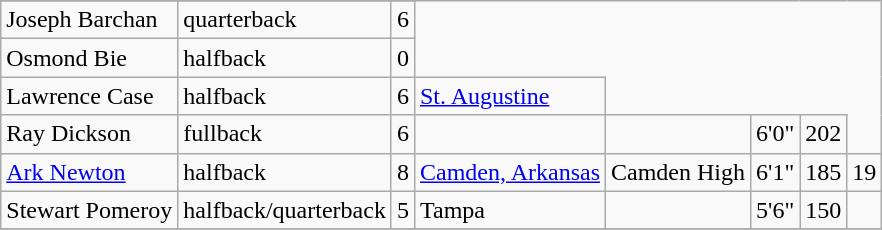<table class="wikitable">
<tr>
</tr>
<tr>
<td>Joseph Barchan</td>
<td>quarterback</td>
<td>6</td>
</tr>
<tr>
<td>Osmond Bie</td>
<td>halfback</td>
<td>0</td>
</tr>
<tr>
<td>Lawrence Case</td>
<td>halfback</td>
<td>6</td>
<td><a href='#'>St. Augustine</a></td>
</tr>
<tr>
<td>Ray Dickson</td>
<td>fullback</td>
<td>6</td>
<td></td>
<td></td>
<td>6'0"</td>
<td>202</td>
</tr>
<tr>
<td><a href='#'>Ark Newton</a></td>
<td>halfback</td>
<td>8</td>
<td><a href='#'>Camden, Arkansas</a></td>
<td>Camden High</td>
<td>6'1"</td>
<td>185</td>
<td>19</td>
</tr>
<tr>
<td>Stewart Pomeroy</td>
<td>halfback/quarterback</td>
<td>5</td>
<td>Tampa</td>
<td></td>
<td>5'6"</td>
<td>150</td>
<td></td>
</tr>
<tr>
</tr>
</table>
